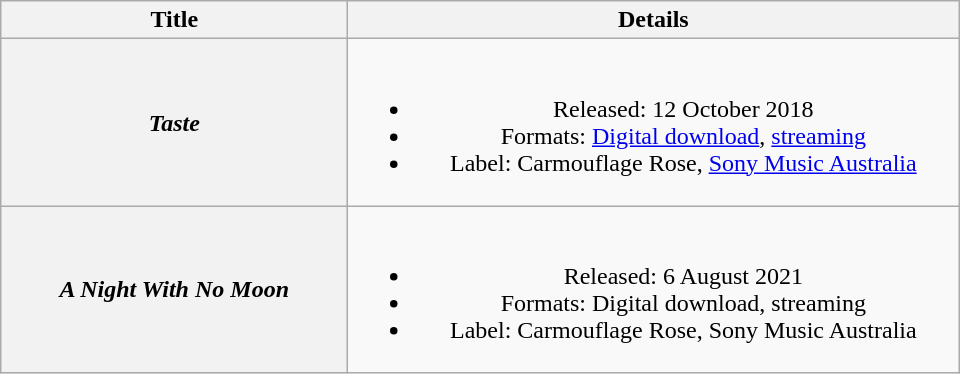<table class="wikitable plainrowheaders" style="text-align:center;">
<tr>
<th scope="col" style="width:14em;">Title</th>
<th scope="col" style="width:25em;">Details</th>
</tr>
<tr>
<th scope="row"><em>Taste</em></th>
<td><br><ul><li>Released: 12 October 2018</li><li>Formats: <a href='#'>Digital download</a>, <a href='#'>streaming</a></li><li>Label: Carmouflage Rose, <a href='#'>Sony Music Australia</a></li></ul></td>
</tr>
<tr>
<th scope="row"><em>A Night With No Moon</em></th>
<td><br><ul><li>Released: 6 August 2021</li><li>Formats: Digital download, streaming</li><li>Label: Carmouflage Rose, Sony Music Australia</li></ul></td>
</tr>
</table>
